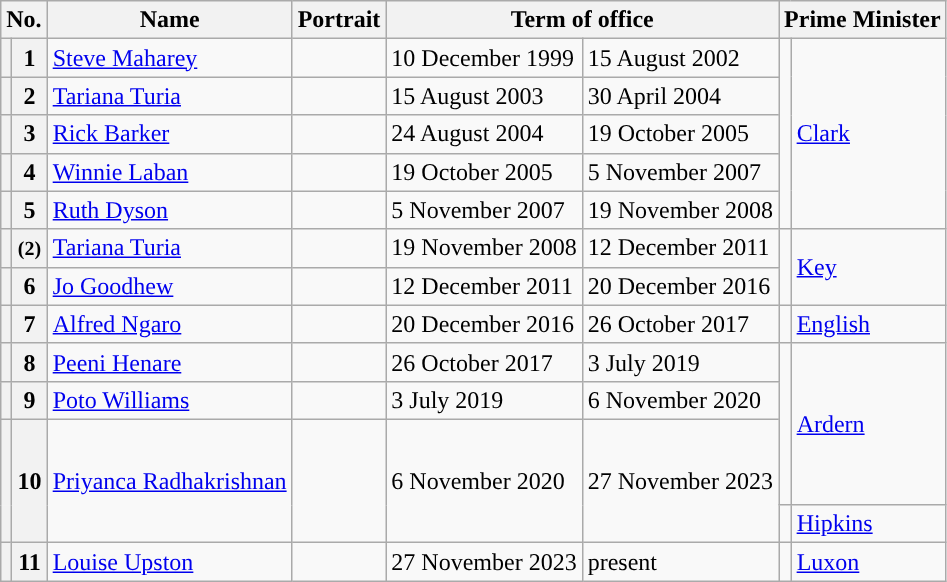<table class="wikitable">
<tr>
<th colspan=2>No.</th>
<th>Name</th>
<th>Portrait</th>
<th colspan=2>Term of office</th>
<th colspan=2>Prime Minister</th>
</tr>
<tr>
<th style="color:inherit;background:"></th>
<th>1</th>
<td><a href='#'>Steve Maharey</a></td>
<td></td>
<td>10 December 1999</td>
<td>15 August 2002</td>
<td rowspan=5 width=1 style="color:inherit;background:"></td>
<td rowspan=5><a href='#'>Clark</a></td>
</tr>
<tr>
<th style="color:inherit;background:"></th>
<th>2</th>
<td><a href='#'>Tariana Turia</a></td>
<td></td>
<td>15 August 2003</td>
<td>30 April 2004</td>
</tr>
<tr>
<th style="color:inherit;background:"></th>
<th>3</th>
<td><a href='#'>Rick Barker</a></td>
<td></td>
<td>24 August 2004</td>
<td>19 October 2005</td>
</tr>
<tr>
<th style="color:inherit;background:"></th>
<th>4</th>
<td><a href='#'>Winnie Laban</a></td>
<td></td>
<td>19 October 2005</td>
<td>5 November 2007</td>
</tr>
<tr>
<th style="color:inherit;background:"></th>
<th>5</th>
<td><a href='#'>Ruth Dyson</a></td>
<td></td>
<td>5 November 2007</td>
<td>19 November 2008</td>
</tr>
<tr>
<th style="color:inherit;background:"></th>
<th><small>(2)</small></th>
<td><a href='#'>Tariana Turia</a></td>
<td></td>
<td>19 November 2008</td>
<td>12 December 2011</td>
<td rowspan="2" style="color:inherit;background:"></td>
<td rowspan="2"><a href='#'>Key</a></td>
</tr>
<tr>
<th style="color:inherit;background:"></th>
<th>6</th>
<td><a href='#'>Jo Goodhew</a></td>
<td></td>
<td>12 December 2011</td>
<td>20 December 2016</td>
</tr>
<tr>
<th style="color:inherit;background:"></th>
<th>7</th>
<td><a href='#'>Alfred Ngaro</a></td>
<td></td>
<td>20 December 2016</td>
<td>26 October 2017</td>
<td style="color:inherit;background:"></td>
<td><a href='#'>English</a></td>
</tr>
<tr>
<th style="color:inherit;background:"></th>
<th>8</th>
<td><a href='#'>Peeni Henare</a></td>
<td></td>
<td>26 October 2017</td>
<td>3 July 2019</td>
<td rowspan=3 style="color:inherit;background:"></td>
<td rowspan=3><a href='#'>Ardern</a></td>
</tr>
<tr>
<th style="color:inherit;background:"></th>
<th>9</th>
<td><a href='#'>Poto Williams</a></td>
<td></td>
<td>3 July 2019</td>
<td>6 November 2020</td>
</tr>
<tr>
<th height=50 style="border-bottom:solid 0 grey; background:"></th>
<th rowspan="2">10</th>
<td rowspan="2"><a href='#'>Priyanca Radhakrishnan</a></td>
<td rowspan="2"></td>
<td rowspan="2">6 November 2020</td>
<td rowspan="2">27 November 2023</td>
</tr>
<tr>
<th height=15 style="border-top:solid 0 grey; background:"></th>
<td style="color:inherit;background:"></td>
<td><a href='#'>Hipkins</a></td>
</tr>
<tr>
<th style="color:inherit;background:"></th>
<th>11</th>
<td><a href='#'>Louise Upston</a></td>
<td></td>
<td>27 November 2023</td>
<td>present</td>
<td style="color:inherit;background:"></td>
<td><a href='#'>Luxon</a></td>
</tr>
</table>
